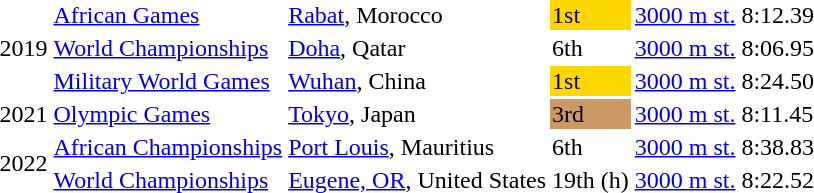<table>
<tr>
<td rowspan=3>2019</td>
<td><a href='#'>African Games</a></td>
<td><a href='#'>Rabat</a>, Morocco</td>
<td bgcolor=gold>1st</td>
<td><a href='#'>3000 m st.</a></td>
<td>8:12.39</td>
</tr>
<tr>
<td><a href='#'>World Championships</a></td>
<td><a href='#'>Doha</a>, Qatar</td>
<td>6th</td>
<td><a href='#'>3000 m st.</a></td>
<td>8:06.95</td>
</tr>
<tr>
<td><a href='#'>Military World Games</a></td>
<td><a href='#'>Wuhan</a>, China</td>
<td bgcolor=gold>1st</td>
<td><a href='#'>3000 m st.</a></td>
<td>8:24.50</td>
</tr>
<tr>
<td>2021</td>
<td><a href='#'>Olympic Games</a></td>
<td><a href='#'>Tokyo</a>, Japan</td>
<td bgcolor=cc9966>3rd</td>
<td><a href='#'>3000 m st.</a></td>
<td>8:11.45</td>
</tr>
<tr>
<td rowspan=2>2022</td>
<td><a href='#'>African Championships</a></td>
<td><a href='#'>Port Louis</a>, Mauritius</td>
<td>6th</td>
<td><a href='#'>3000 m st.</a></td>
<td>8:38.83</td>
</tr>
<tr>
<td><a href='#'>World Championships</a></td>
<td><a href='#'>Eugene, OR</a>, United States</td>
<td>19th (h)</td>
<td><a href='#'>3000 m st.</a></td>
<td>8:22.52</td>
</tr>
</table>
